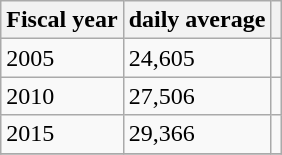<table class="wikitable">
<tr>
<th>Fiscal year</th>
<th>daily average</th>
<th></th>
</tr>
<tr>
<td>2005</td>
<td>24,605</td>
<td></td>
</tr>
<tr>
<td>2010</td>
<td>27,506</td>
<td></td>
</tr>
<tr>
<td>2015</td>
<td>29,366</td>
<td></td>
</tr>
<tr>
</tr>
</table>
